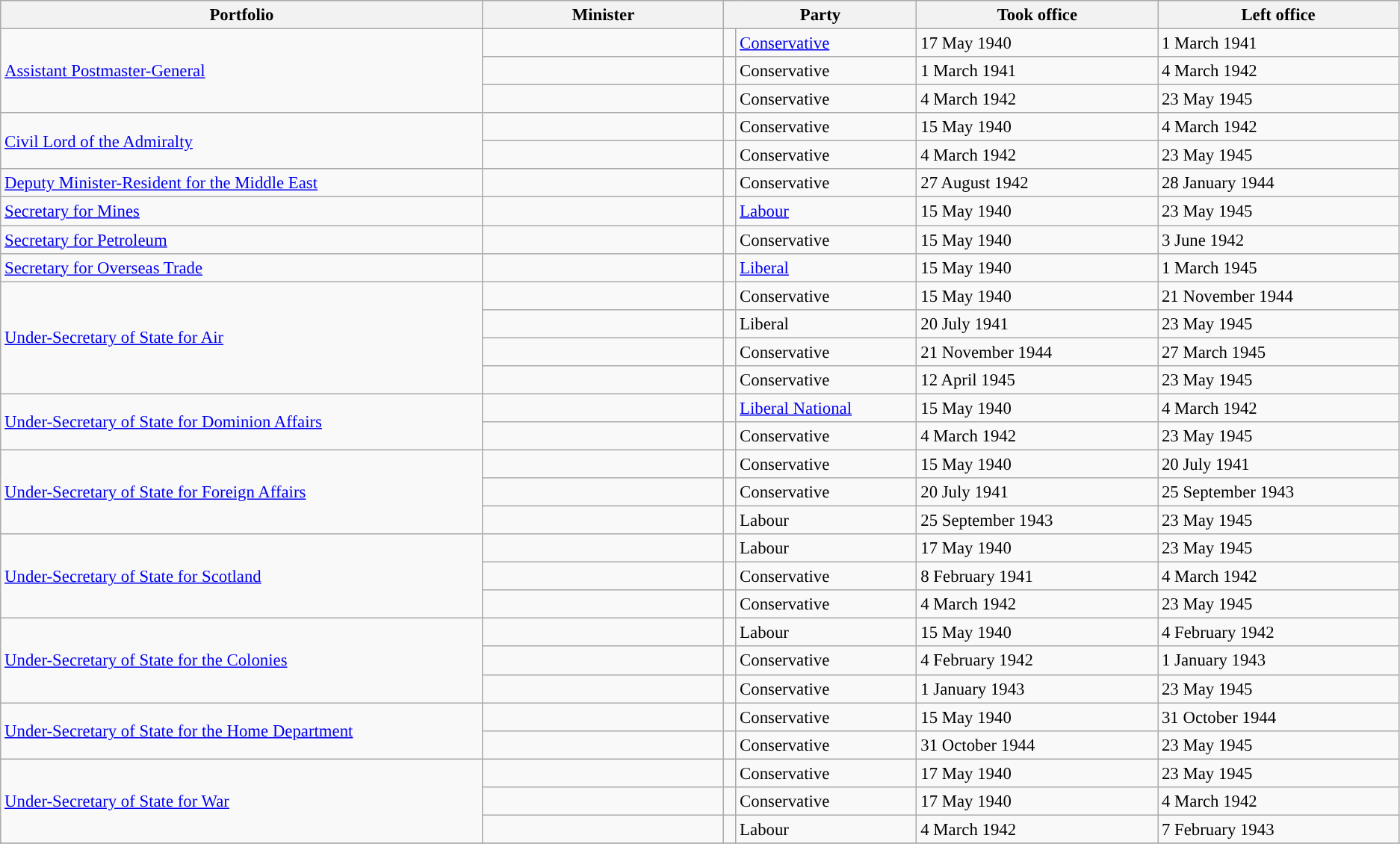<table class="wikitable sortable" style="font-size:95%;">
<tr>
<th scope="col" width="25%">Portfolio</th>
<th scope="col" width="12.5%">Minister</th>
<th scope="col" width="10%" colspan=2>Party</th>
<th scope="col" width="12.5%">Took office</th>
<th scope="col" width="12.5%">Left office</th>
</tr>
<tr>
<td rowspan=3><a href='#'>Assistant Postmaster-General</a></td>
<td></td>
<td style="background: "></td>
<td><a href='#'>Conservative</a></td>
<td>17 May 1940</td>
<td>1 March 1941</td>
</tr>
<tr>
<td></td>
<td style="background: "></td>
<td>Conservative</td>
<td>1 March 1941</td>
<td>4 March 1942</td>
</tr>
<tr>
<td></td>
<td style="background: "></td>
<td>Conservative</td>
<td>4 March 1942</td>
<td>23 May 1945</td>
</tr>
<tr>
<td rowspan=2><a href='#'>Civil Lord of the Admiralty</a></td>
<td></td>
<td style="background: "></td>
<td>Conservative</td>
<td>15 May 1940</td>
<td>4 March 1942</td>
</tr>
<tr>
<td></td>
<td style="background: "></td>
<td>Conservative</td>
<td>4 March 1942</td>
<td>23 May 1945</td>
</tr>
<tr>
<td><a href='#'>Deputy Minister-Resident for the Middle East</a></td>
<td></td>
<td style="background: "></td>
<td>Conservative</td>
<td>27 August 1942</td>
<td>28 January 1944</td>
</tr>
<tr>
<td><a href='#'>Secretary for Mines</a></td>
<td></td>
<td style="background: "></td>
<td><a href='#'>Labour</a></td>
<td>15 May 1940</td>
<td>23 May 1945</td>
</tr>
<tr>
<td><a href='#'>Secretary for Petroleum</a></td>
<td></td>
<td style="background: "></td>
<td>Conservative</td>
<td>15 May 1940</td>
<td>3 June 1942</td>
</tr>
<tr>
<td><a href='#'>Secretary for Overseas Trade</a></td>
<td></td>
<td style="background: "></td>
<td><a href='#'>Liberal</a></td>
<td>15 May 1940</td>
<td>1 March 1945</td>
</tr>
<tr>
<td rowspan=4><a href='#'>Under-Secretary of State for Air</a></td>
<td></td>
<td style="background: "></td>
<td>Conservative</td>
<td>15 May 1940</td>
<td>21 November 1944</td>
</tr>
<tr>
<td></td>
<td style="background: "></td>
<td>Liberal</td>
<td>20 July 1941</td>
<td>23 May 1945</td>
</tr>
<tr>
<td></td>
<td style="background: "></td>
<td>Conservative</td>
<td>21 November 1944</td>
<td>27 March 1945</td>
</tr>
<tr>
<td></td>
<td style="background: "></td>
<td>Conservative</td>
<td>12 April 1945</td>
<td>23 May 1945</td>
</tr>
<tr>
<td rowspan=2><a href='#'>Under-Secretary of State for Dominion Affairs</a></td>
<td></td>
<td style="background: "></td>
<td><a href='#'>Liberal National</a></td>
<td>15 May 1940</td>
<td>4 March 1942</td>
</tr>
<tr>
<td></td>
<td style="background: "></td>
<td>Conservative</td>
<td>4 March 1942</td>
<td>23 May 1945</td>
</tr>
<tr>
<td rowspan=3><a href='#'>Under-Secretary of State for Foreign Affairs</a></td>
<td></td>
<td style="background: "></td>
<td>Conservative</td>
<td>15 May 1940</td>
<td>20 July 1941</td>
</tr>
<tr>
<td></td>
<td style="background: "></td>
<td>Conservative</td>
<td>20 July 1941</td>
<td>25 September 1943</td>
</tr>
<tr>
<td></td>
<td style="background: "></td>
<td>Labour</td>
<td>25 September 1943</td>
<td>23 May 1945</td>
</tr>
<tr>
<td rowspan=3><a href='#'>Under-Secretary of State for Scotland</a></td>
<td></td>
<td style="background: "></td>
<td>Labour</td>
<td>17 May 1940</td>
<td>23 May 1945</td>
</tr>
<tr>
<td></td>
<td style="background: "></td>
<td>Conservative</td>
<td>8 February 1941</td>
<td>4 March 1942</td>
</tr>
<tr>
<td></td>
<td style="background: "></td>
<td>Conservative</td>
<td>4 March 1942</td>
<td>23 May 1945</td>
</tr>
<tr>
<td rowspan=3><a href='#'>Under-Secretary of State for the Colonies</a></td>
<td></td>
<td style="background: "></td>
<td>Labour</td>
<td>15 May 1940</td>
<td>4 February 1942</td>
</tr>
<tr>
<td></td>
<td style="background: "></td>
<td>Conservative</td>
<td>4 February 1942</td>
<td>1 January 1943</td>
</tr>
<tr>
<td></td>
<td style="background: "></td>
<td>Conservative</td>
<td>1 January 1943</td>
<td>23 May 1945</td>
</tr>
<tr>
<td rowspan=2><a href='#'>Under-Secretary of State for the Home Department</a></td>
<td></td>
<td style="background: "></td>
<td>Conservative</td>
<td>15 May 1940</td>
<td>31 October 1944</td>
</tr>
<tr>
<td></td>
<td style="background: "></td>
<td>Conservative</td>
<td>31 October 1944</td>
<td>23 May 1945</td>
</tr>
<tr>
<td rowspan=3><a href='#'>Under-Secretary of State for War</a></td>
<td></td>
<td style="background: "></td>
<td>Conservative</td>
<td>17 May 1940</td>
<td>23 May 1945</td>
</tr>
<tr>
<td></td>
<td style="background: "></td>
<td>Conservative</td>
<td>17 May 1940</td>
<td>4 March 1942</td>
</tr>
<tr>
<td></td>
<td style="background: "></td>
<td>Labour</td>
<td>4 March 1942</td>
<td>7 February 1943</td>
</tr>
<tr>
</tr>
</table>
